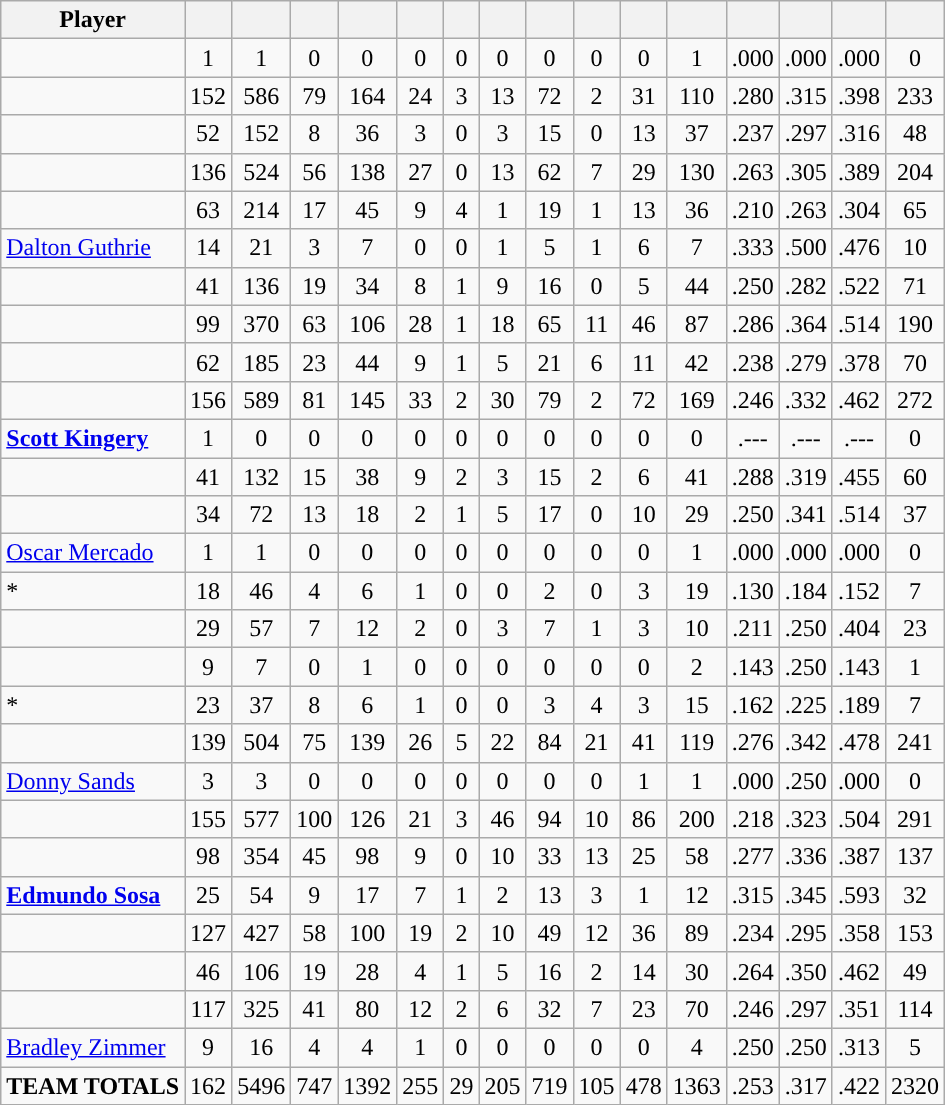<table class="wikitable sortable" style="text-align:center;">
<tr>
<th>Player</th>
<th></th>
<th></th>
<th></th>
<th></th>
<th></th>
<th></th>
<th></th>
<th></th>
<th></th>
<th></th>
<th></th>
<th></th>
<th></th>
<th></th>
<th></th>
</tr>
<tr>
<td align=left><strong></strong></td>
<td>1</td>
<td>1</td>
<td>0</td>
<td>0</td>
<td>0</td>
<td>0</td>
<td>0</td>
<td>0</td>
<td>0</td>
<td>0</td>
<td>1</td>
<td>.000</td>
<td>.000</td>
<td>.000</td>
<td>0</td>
</tr>
<tr>
<td align=left><strong></strong></td>
<td>152</td>
<td>586</td>
<td>79</td>
<td>164</td>
<td>24</td>
<td>3</td>
<td>13</td>
<td>72</td>
<td>2</td>
<td>31</td>
<td>110</td>
<td>.280</td>
<td>.315</td>
<td>.398</td>
<td>233</td>
</tr>
<tr>
<td align=left></td>
<td>52</td>
<td>152</td>
<td>8</td>
<td>36</td>
<td>3</td>
<td>0</td>
<td>3</td>
<td>15</td>
<td>0</td>
<td>13</td>
<td>37</td>
<td>.237</td>
<td>.297</td>
<td>.316</td>
<td>48</td>
</tr>
<tr>
<td align=left><strong></strong></td>
<td>136</td>
<td>524</td>
<td>56</td>
<td>138</td>
<td>27</td>
<td>0</td>
<td>13</td>
<td>62</td>
<td>7</td>
<td>29</td>
<td>130</td>
<td>.263</td>
<td>.305</td>
<td>.389</td>
<td>204</td>
</tr>
<tr>
<td align=left></td>
<td>63</td>
<td>214</td>
<td>17</td>
<td>45</td>
<td>9</td>
<td>4</td>
<td>1</td>
<td>19</td>
<td>1</td>
<td>13</td>
<td>36</td>
<td>.210</td>
<td>.263</td>
<td>.304</td>
<td>65</td>
</tr>
<tr>
<td align=left><a href='#'>Dalton Guthrie</a></td>
<td>14</td>
<td>21</td>
<td>3</td>
<td>7</td>
<td>0</td>
<td>0</td>
<td>1</td>
<td>5</td>
<td>1</td>
<td>6</td>
<td>7</td>
<td>.333</td>
<td>.500</td>
<td>.476</td>
<td>10</td>
</tr>
<tr>
<td align=left><strong></strong></td>
<td>41</td>
<td>136</td>
<td>19</td>
<td>34</td>
<td>8</td>
<td>1</td>
<td>9</td>
<td>16</td>
<td>0</td>
<td>5</td>
<td>44</td>
<td>.250</td>
<td>.282</td>
<td>.522</td>
<td>71</td>
</tr>
<tr>
<td align=left><strong></strong></td>
<td>99</td>
<td>370</td>
<td>63</td>
<td>106</td>
<td>28</td>
<td>1</td>
<td>18</td>
<td>65</td>
<td>11</td>
<td>46</td>
<td>87</td>
<td>.286</td>
<td>.364</td>
<td>.514</td>
<td>190</td>
</tr>
<tr>
<td align=left></td>
<td>62</td>
<td>185</td>
<td>23</td>
<td>44</td>
<td>9</td>
<td>1</td>
<td>5</td>
<td>21</td>
<td>6</td>
<td>11</td>
<td>42</td>
<td>.238</td>
<td>.279</td>
<td>.378</td>
<td>70</td>
</tr>
<tr>
<td align=left></td>
<td>156</td>
<td>589</td>
<td>81</td>
<td>145</td>
<td>33</td>
<td>2</td>
<td>30</td>
<td>79</td>
<td>2</td>
<td>72</td>
<td>169</td>
<td>.246</td>
<td>.332</td>
<td>.462</td>
<td>272</td>
</tr>
<tr>
<td align=left><strong><a href='#'>Scott Kingery</a></strong></td>
<td>1</td>
<td>0</td>
<td>0</td>
<td>0</td>
<td>0</td>
<td>0</td>
<td>0</td>
<td>0</td>
<td>0</td>
<td>0</td>
<td>0</td>
<td>.---</td>
<td>.---</td>
<td>.---</td>
<td>0</td>
</tr>
<tr>
<td align=left><strong></strong></td>
<td>41</td>
<td>132</td>
<td>15</td>
<td>38</td>
<td>9</td>
<td>2</td>
<td>3</td>
<td>15</td>
<td>2</td>
<td>6</td>
<td>41</td>
<td>.288</td>
<td>.319</td>
<td>.455</td>
<td>60</td>
</tr>
<tr>
<td align=left></td>
<td>34</td>
<td>72</td>
<td>13</td>
<td>18</td>
<td>2</td>
<td>1</td>
<td>5</td>
<td>17</td>
<td>0</td>
<td>10</td>
<td>29</td>
<td>.250</td>
<td>.341</td>
<td>.514</td>
<td>37</td>
</tr>
<tr>
<td align=left><a href='#'>Oscar Mercado</a></td>
<td>1</td>
<td>1</td>
<td>0</td>
<td>0</td>
<td>0</td>
<td>0</td>
<td>0</td>
<td>0</td>
<td>0</td>
<td>0</td>
<td>1</td>
<td>.000</td>
<td>.000</td>
<td>.000</td>
<td>0</td>
</tr>
<tr>
<td align=left> *</td>
<td>18</td>
<td>46</td>
<td>4</td>
<td>6</td>
<td>1</td>
<td>0</td>
<td>0</td>
<td>2</td>
<td>0</td>
<td>3</td>
<td>19</td>
<td>.130</td>
<td>.184</td>
<td>.152</td>
<td>7</td>
</tr>
<tr>
<td align=left></td>
<td>29</td>
<td>57</td>
<td>7</td>
<td>12</td>
<td>2</td>
<td>0</td>
<td>3</td>
<td>7</td>
<td>1</td>
<td>3</td>
<td>10</td>
<td>.211</td>
<td>.250</td>
<td>.404</td>
<td>23</td>
</tr>
<tr>
<td align=left><strong></strong></td>
<td>9</td>
<td>7</td>
<td>0</td>
<td>1</td>
<td>0</td>
<td>0</td>
<td>0</td>
<td>0</td>
<td>0</td>
<td>0</td>
<td>2</td>
<td>.143</td>
<td>.250</td>
<td>.143</td>
<td>1</td>
</tr>
<tr>
<td align=left> *</td>
<td>23</td>
<td>37</td>
<td>8</td>
<td>6</td>
<td>1</td>
<td>0</td>
<td>0</td>
<td>3</td>
<td>4</td>
<td>3</td>
<td>15</td>
<td>.162</td>
<td>.225</td>
<td>.189</td>
<td>7</td>
</tr>
<tr>
<td align=left><strong></strong></td>
<td>139</td>
<td>504</td>
<td>75</td>
<td>139</td>
<td>26</td>
<td>5</td>
<td>22</td>
<td>84</td>
<td>21</td>
<td>41</td>
<td>119</td>
<td>.276</td>
<td>.342</td>
<td>.478</td>
<td>241</td>
</tr>
<tr>
<td align=left><a href='#'>Donny Sands</a></td>
<td>3</td>
<td>3</td>
<td>0</td>
<td>0</td>
<td>0</td>
<td>0</td>
<td>0</td>
<td>0</td>
<td>0</td>
<td>1</td>
<td>1</td>
<td>.000</td>
<td>.250</td>
<td>.000</td>
<td>0</td>
</tr>
<tr>
<td align=left><strong></strong></td>
<td>155</td>
<td>577</td>
<td>100</td>
<td>126</td>
<td>21</td>
<td>3</td>
<td>46</td>
<td>94</td>
<td>10</td>
<td>86</td>
<td>200</td>
<td>.218</td>
<td>.323</td>
<td>.504</td>
<td>291</td>
</tr>
<tr>
<td align=left></td>
<td>98</td>
<td>354</td>
<td>45</td>
<td>98</td>
<td>9</td>
<td>0</td>
<td>10</td>
<td>33</td>
<td>13</td>
<td>25</td>
<td>58</td>
<td>.277</td>
<td>.336</td>
<td>.387</td>
<td>137</td>
</tr>
<tr>
<td align=left><strong><a href='#'>Edmundo Sosa</a></strong></td>
<td>25</td>
<td>54</td>
<td>9</td>
<td>17</td>
<td>7</td>
<td>1</td>
<td>2</td>
<td>13</td>
<td>3</td>
<td>1</td>
<td>12</td>
<td>.315</td>
<td>.345</td>
<td>.593</td>
<td>32</td>
</tr>
<tr>
<td align=left><strong></strong></td>
<td>127</td>
<td>427</td>
<td>58</td>
<td>100</td>
<td>19</td>
<td>2</td>
<td>10</td>
<td>49</td>
<td>12</td>
<td>36</td>
<td>89</td>
<td>.234</td>
<td>.295</td>
<td>.358</td>
<td>153</td>
</tr>
<tr>
<td align=left><strong></strong></td>
<td>46</td>
<td>106</td>
<td>19</td>
<td>28</td>
<td>4</td>
<td>1</td>
<td>5</td>
<td>16</td>
<td>2</td>
<td>14</td>
<td>30</td>
<td>.264</td>
<td>.350</td>
<td>.462</td>
<td>49</td>
</tr>
<tr>
<td align=left></td>
<td>117</td>
<td>325</td>
<td>41</td>
<td>80</td>
<td>12</td>
<td>2</td>
<td>6</td>
<td>32</td>
<td>7</td>
<td>23</td>
<td>70</td>
<td>.246</td>
<td>.297</td>
<td>.351</td>
<td>114</td>
</tr>
<tr>
<td align=left><a href='#'>Bradley Zimmer</a></td>
<td>9</td>
<td>16</td>
<td>4</td>
<td>4</td>
<td>1</td>
<td>0</td>
<td>0</td>
<td>0</td>
<td>0</td>
<td>0</td>
<td>4</td>
<td>.250</td>
<td>.250</td>
<td>.313</td>
<td>5</td>
</tr>
<tr class="sortbottom">
<td align="left"><strong>TEAM TOTALS</strong></td>
<td>162</td>
<td>5496</td>
<td>747</td>
<td>1392</td>
<td>255</td>
<td>29</td>
<td>205</td>
<td>719</td>
<td>105</td>
<td>478</td>
<td>1363</td>
<td>.253</td>
<td>.317</td>
<td>.422</td>
<td>2320</td>
</tr>
</table>
